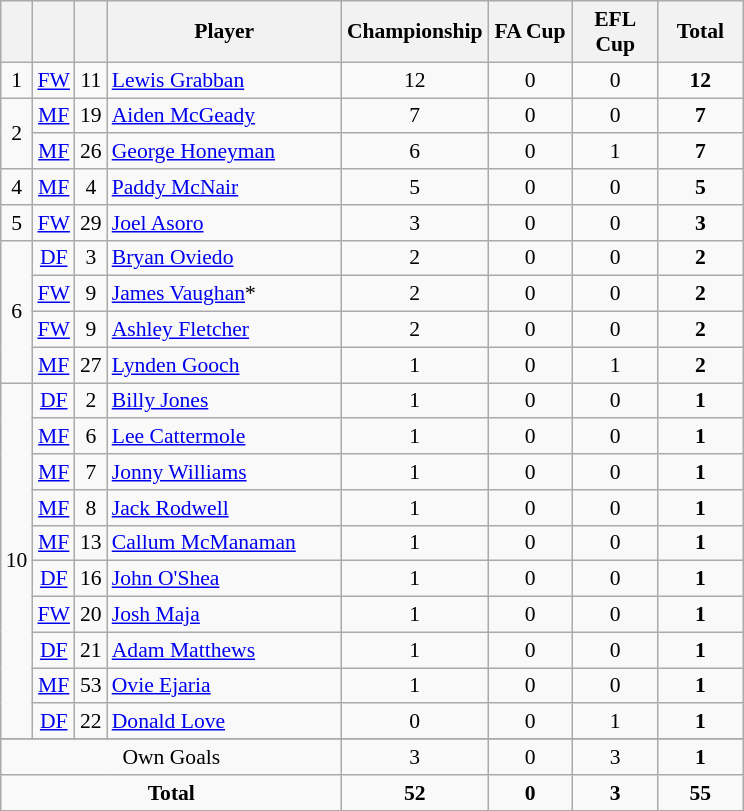<table class="wikitable sortable" style="font-size: 90%; text-align: center">
<tr>
<th width=10></th>
<th width=10></th>
<th width=10></th>
<th width=150>Player</th>
<th width=50>Championship</th>
<th width=50>FA Cup</th>
<th width=50>EFL Cup</th>
<th width=50>Total</th>
</tr>
<tr>
<td rowspan="1">1</td>
<td><a href='#'>FW</a></td>
<td>11</td>
<td align=left> <a href='#'>Lewis Grabban</a></td>
<td>12</td>
<td>0</td>
<td>0</td>
<td><strong>12</strong></td>
</tr>
<tr>
<td rowspan="2">2</td>
<td><a href='#'>MF</a></td>
<td>19</td>
<td align=left> <a href='#'>Aiden McGeady</a></td>
<td>7</td>
<td>0</td>
<td>0</td>
<td><strong>7</strong></td>
</tr>
<tr>
<td><a href='#'>MF</a></td>
<td>26</td>
<td align=left> <a href='#'>George Honeyman</a></td>
<td>6</td>
<td>0</td>
<td>1</td>
<td><strong>7</strong></td>
</tr>
<tr>
<td rowspan="1">4</td>
<td><a href='#'>MF</a></td>
<td>4</td>
<td align=left> <a href='#'>Paddy McNair</a></td>
<td>5</td>
<td>0</td>
<td>0</td>
<td><strong>5</strong></td>
</tr>
<tr>
<td rowspan="1">5</td>
<td><a href='#'>FW</a></td>
<td>29</td>
<td align=left> <a href='#'>Joel Asoro</a></td>
<td>3</td>
<td>0</td>
<td>0</td>
<td><strong>3</strong></td>
</tr>
<tr>
<td rowspan="4">6</td>
<td><a href='#'>DF</a></td>
<td>3</td>
<td align=left> <a href='#'>Bryan Oviedo</a></td>
<td>2</td>
<td>0</td>
<td>0</td>
<td><strong>2</strong></td>
</tr>
<tr>
<td><a href='#'>FW</a></td>
<td>9</td>
<td align=left> <a href='#'>James Vaughan</a>*</td>
<td>2</td>
<td>0</td>
<td>0</td>
<td><strong>2</strong></td>
</tr>
<tr>
<td><a href='#'>FW</a></td>
<td>9</td>
<td align=left> <a href='#'>Ashley Fletcher</a></td>
<td>2</td>
<td>0</td>
<td>0</td>
<td><strong>2</strong></td>
</tr>
<tr>
<td><a href='#'>MF</a></td>
<td>27</td>
<td align=left> <a href='#'>Lynden Gooch</a></td>
<td>1</td>
<td>0</td>
<td>1</td>
<td><strong>2</strong></td>
</tr>
<tr>
<td rowspan="10">10</td>
<td><a href='#'>DF</a></td>
<td>2</td>
<td align=left> <a href='#'>Billy Jones</a></td>
<td>1</td>
<td>0</td>
<td>0</td>
<td><strong>1</strong></td>
</tr>
<tr>
<td><a href='#'>MF</a></td>
<td>6</td>
<td align=left> <a href='#'>Lee Cattermole</a></td>
<td>1</td>
<td>0</td>
<td>0</td>
<td><strong>1</strong></td>
</tr>
<tr>
<td><a href='#'>MF</a></td>
<td>7</td>
<td align=left> <a href='#'>Jonny Williams</a></td>
<td>1</td>
<td>0</td>
<td>0</td>
<td><strong>1</strong></td>
</tr>
<tr>
<td><a href='#'>MF</a></td>
<td>8</td>
<td align=left> <a href='#'>Jack Rodwell</a></td>
<td>1</td>
<td>0</td>
<td>0</td>
<td><strong>1</strong></td>
</tr>
<tr>
<td><a href='#'>MF</a></td>
<td>13</td>
<td align=left> <a href='#'>Callum McManaman</a></td>
<td>1</td>
<td>0</td>
<td>0</td>
<td><strong>1</strong></td>
</tr>
<tr>
<td><a href='#'>DF</a></td>
<td>16</td>
<td align=left> <a href='#'>John O'Shea</a></td>
<td>1</td>
<td>0</td>
<td>0</td>
<td><strong>1</strong></td>
</tr>
<tr>
<td><a href='#'>FW</a></td>
<td>20</td>
<td align=left> <a href='#'>Josh Maja</a></td>
<td>1</td>
<td>0</td>
<td>0</td>
<td><strong>1</strong></td>
</tr>
<tr>
<td><a href='#'>DF</a></td>
<td>21</td>
<td align=left> <a href='#'>Adam Matthews</a></td>
<td>1</td>
<td>0</td>
<td>0</td>
<td><strong>1</strong></td>
</tr>
<tr>
<td><a href='#'>MF</a></td>
<td>53</td>
<td align=left> <a href='#'>Ovie Ejaria</a></td>
<td>1</td>
<td>0</td>
<td>0</td>
<td><strong>1</strong></td>
</tr>
<tr>
<td><a href='#'>DF</a></td>
<td>22</td>
<td align=left> <a href='#'>Donald Love</a></td>
<td>0</td>
<td>0</td>
<td>1</td>
<td><strong>1</strong></td>
</tr>
<tr>
</tr>
<tr class="sortbottom">
<td colspan="4">Own Goals</td>
<td>3</td>
<td>0</td>
<td>3</td>
<td><strong>1</strong></td>
</tr>
<tr class="sortbottom">
<td colspan="4"><strong>Total</strong></td>
<td><strong>52</strong></td>
<td><strong>0</strong></td>
<td><strong>3</strong></td>
<td><strong>55</strong></td>
</tr>
</table>
